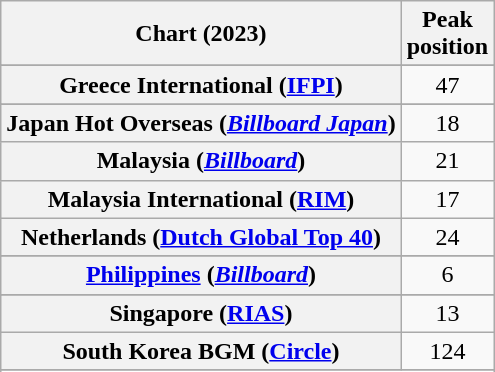<table class="wikitable sortable plainrowheaders" style="text-align:center">
<tr>
<th scope="col">Chart (2023)</th>
<th scope="col">Peak<br>position</th>
</tr>
<tr>
</tr>
<tr>
</tr>
<tr>
</tr>
<tr>
<th scope="row">Greece International (<a href='#'>IFPI</a>)</th>
<td>47</td>
</tr>
<tr>
</tr>
<tr>
</tr>
<tr>
<th scope="row">Japan Hot Overseas (<em><a href='#'>Billboard Japan</a></em>)</th>
<td>18</td>
</tr>
<tr>
<th scope="row">Malaysia (<em><a href='#'>Billboard</a></em>)</th>
<td>21</td>
</tr>
<tr>
<th scope="row">Malaysia International (<a href='#'>RIM</a>)</th>
<td>17</td>
</tr>
<tr>
<th scope="row">Netherlands (<a href='#'>Dutch Global Top 40</a>)</th>
<td>24</td>
</tr>
<tr>
</tr>
<tr>
</tr>
<tr>
</tr>
<tr>
<th scope="row"><a href='#'>Philippines</a> (<em><a href='#'>Billboard</a></em>)</th>
<td>6</td>
</tr>
<tr>
</tr>
<tr>
<th scope="row">Singapore (<a href='#'>RIAS</a>)</th>
<td>13</td>
</tr>
<tr>
<th scope="row">South Korea BGM (<a href='#'>Circle</a>)</th>
<td>124</td>
</tr>
<tr>
</tr>
<tr>
</tr>
<tr>
</tr>
<tr>
</tr>
</table>
